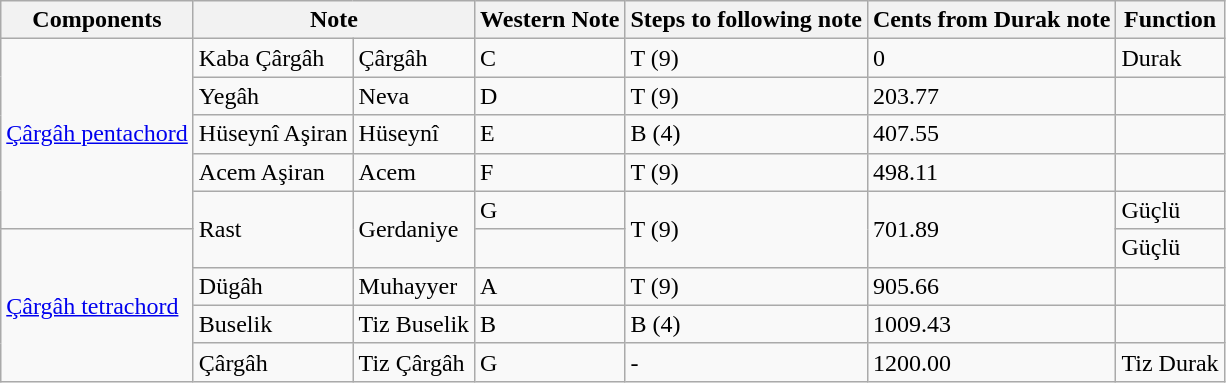<table class="wikitable">
<tr>
<th>Components</th>
<th colspan="2">Note</th>
<th>Western Note</th>
<th>Steps to following note</th>
<th>Cents from Durak note</th>
<th>Function</th>
</tr>
<tr>
<td rowspan="5"><a href='#'>Çârgâh pentachord</a></td>
<td>Kaba Çârgâh</td>
<td>Çârgâh</td>
<td>C</td>
<td>T (9)</td>
<td>0</td>
<td>Durak</td>
</tr>
<tr>
<td>Yegâh</td>
<td>Neva</td>
<td>D</td>
<td>T (9)</td>
<td>203.77</td>
<td></td>
</tr>
<tr>
<td>Hüseynî Aşiran</td>
<td>Hüseynî</td>
<td>E</td>
<td>B (4)</td>
<td>407.55</td>
<td></td>
</tr>
<tr>
<td>Acem Aşiran</td>
<td>Acem</td>
<td>F</td>
<td>T (9)</td>
<td>498.11</td>
<td></td>
</tr>
<tr>
<td rowspan="2">Rast</td>
<td rowspan="2">Gerdaniye</td>
<td>G</td>
<td rowspan="2">T (9)</td>
<td rowspan="2">701.89</td>
<td>Güçlü</td>
</tr>
<tr>
<td rowspan="4"><a href='#'>Çârgâh tetrachord</a></td>
<td></td>
<td>Güçlü</td>
</tr>
<tr>
<td>Dügâh</td>
<td>Muhayyer</td>
<td>A</td>
<td>T (9)</td>
<td>905.66</td>
<td></td>
</tr>
<tr>
<td>Buselik</td>
<td>Tiz Buselik</td>
<td>B</td>
<td>B (4)</td>
<td>1009.43</td>
<td></td>
</tr>
<tr>
<td>Çârgâh</td>
<td>Tiz Çârgâh</td>
<td>G</td>
<td>-</td>
<td>1200.00</td>
<td>Tiz Durak</td>
</tr>
</table>
